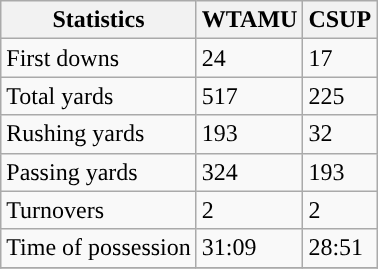<table class="wikitable">
<tr>
<th>Statistics</th>
<th>WTAMU</th>
<th>CSUP</th>
</tr>
<tr>
<td>First downs</td>
<td>24</td>
<td>17</td>
</tr>
<tr>
<td>Total yards</td>
<td>517</td>
<td>225</td>
</tr>
<tr>
<td>Rushing yards</td>
<td>193</td>
<td>32</td>
</tr>
<tr>
<td>Passing yards</td>
<td>324</td>
<td>193</td>
</tr>
<tr>
<td>Turnovers</td>
<td>2</td>
<td>2</td>
</tr>
<tr>
<td>Time of possession</td>
<td>31:09</td>
<td>28:51</td>
</tr>
<tr>
</tr>
</table>
